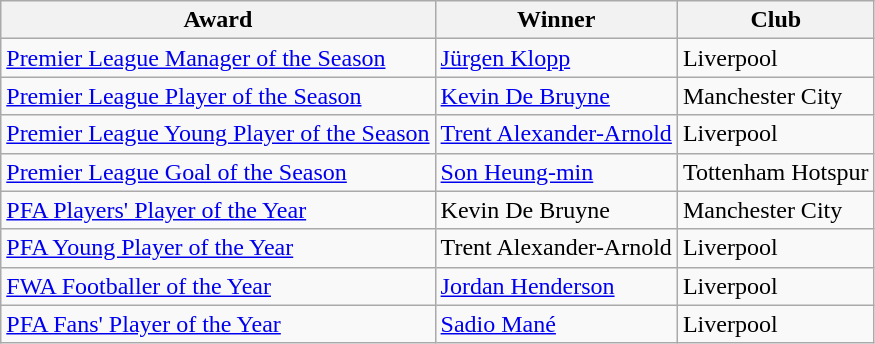<table class="wikitable">
<tr>
<th>Award</th>
<th>Winner</th>
<th>Club</th>
</tr>
<tr>
<td><a href='#'>Premier League Manager of the Season</a></td>
<td> <a href='#'>Jürgen Klopp</a></td>
<td>Liverpool</td>
</tr>
<tr>
<td><a href='#'>Premier League Player of the Season</a></td>
<td> <a href='#'>Kevin De Bruyne</a></td>
<td>Manchester City</td>
</tr>
<tr>
<td><a href='#'>Premier League Young Player of the Season</a></td>
<td> <a href='#'>Trent Alexander-Arnold</a></td>
<td>Liverpool</td>
</tr>
<tr>
<td><a href='#'>Premier League Goal of the Season</a></td>
<td> <a href='#'>Son Heung-min</a></td>
<td>Tottenham Hotspur</td>
</tr>
<tr>
<td><a href='#'>PFA Players' Player of the Year</a></td>
<td> Kevin De Bruyne</td>
<td>Manchester City</td>
</tr>
<tr>
<td><a href='#'>PFA Young Player of the Year</a></td>
<td> Trent Alexander-Arnold</td>
<td>Liverpool</td>
</tr>
<tr>
<td><a href='#'>FWA Footballer of the Year</a></td>
<td> <a href='#'>Jordan Henderson</a></td>
<td>Liverpool</td>
</tr>
<tr>
<td><a href='#'>PFA Fans' Player of the Year</a></td>
<td> <a href='#'>Sadio Mané</a></td>
<td>Liverpool</td>
</tr>
</table>
